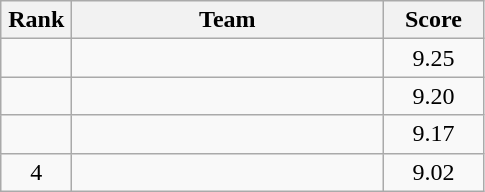<table class=wikitable style="text-align:center">
<tr>
<th width=40>Rank</th>
<th width=200>Team</th>
<th width=60>Score</th>
</tr>
<tr>
<td></td>
<td align=left></td>
<td>9.25</td>
</tr>
<tr>
<td></td>
<td align=left></td>
<td>9.20</td>
</tr>
<tr>
<td></td>
<td align=left></td>
<td>9.17</td>
</tr>
<tr>
<td>4</td>
<td align=left></td>
<td>9.02</td>
</tr>
</table>
